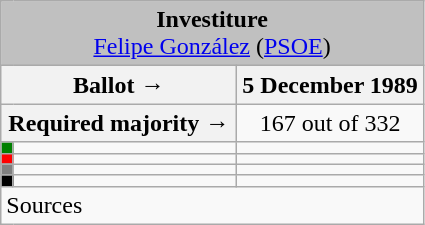<table class="wikitable" style="text-align:center;">
<tr>
<td colspan="3" align="center" bgcolor="#C0C0C0"><strong>Investiture</strong><br><a href='#'>Felipe González</a> (<a href='#'>PSOE</a>)</td>
</tr>
<tr>
<th colspan="2" width="150px">Ballot →</th>
<th>5 December 1989</th>
</tr>
<tr>
<th colspan="2">Required majority →</th>
<td>167 out of 332 </td>
</tr>
<tr>
<th width="1px" style="background:green;"></th>
<td align="left"></td>
<td></td>
</tr>
<tr>
<th style="color:inherit;background:red;"></th>
<td align="left"></td>
<td></td>
</tr>
<tr>
<th style="color:inherit;background:gray;"></th>
<td align="left"></td>
<td></td>
</tr>
<tr>
<th style="color:inherit;background:black;"></th>
<td align="left"></td>
<td></td>
</tr>
<tr>
<td align="left" colspan="3">Sources</td>
</tr>
</table>
